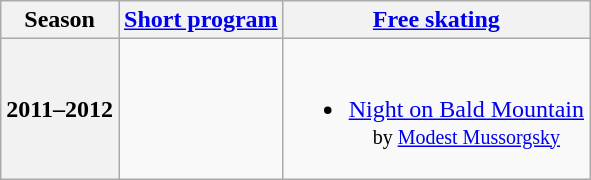<table class="wikitable" style="text-align:center">
<tr>
<th>Season</th>
<th><a href='#'>Short program</a></th>
<th><a href='#'>Free skating</a></th>
</tr>
<tr>
<th>2011–2012 <br> </th>
<td></td>
<td><br><ul><li><a href='#'>Night on Bald Mountain</a> <br><small> by <a href='#'>Modest Mussorgsky</a> </small></li></ul></td>
</tr>
</table>
